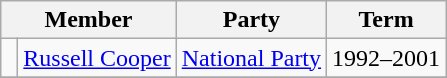<table class="wikitable">
<tr>
<th colspan="2">Member</th>
<th>Party</th>
<th>Term</th>
</tr>
<tr>
<td> </td>
<td><a href='#'>Russell Cooper</a></td>
<td><a href='#'>National Party</a></td>
<td>1992–2001</td>
</tr>
<tr>
</tr>
</table>
